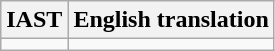<table class="wikitable">
<tr>
<th>IAST</th>
<th>English translation</th>
</tr>
<tr>
<td></td>
<td></td>
</tr>
</table>
